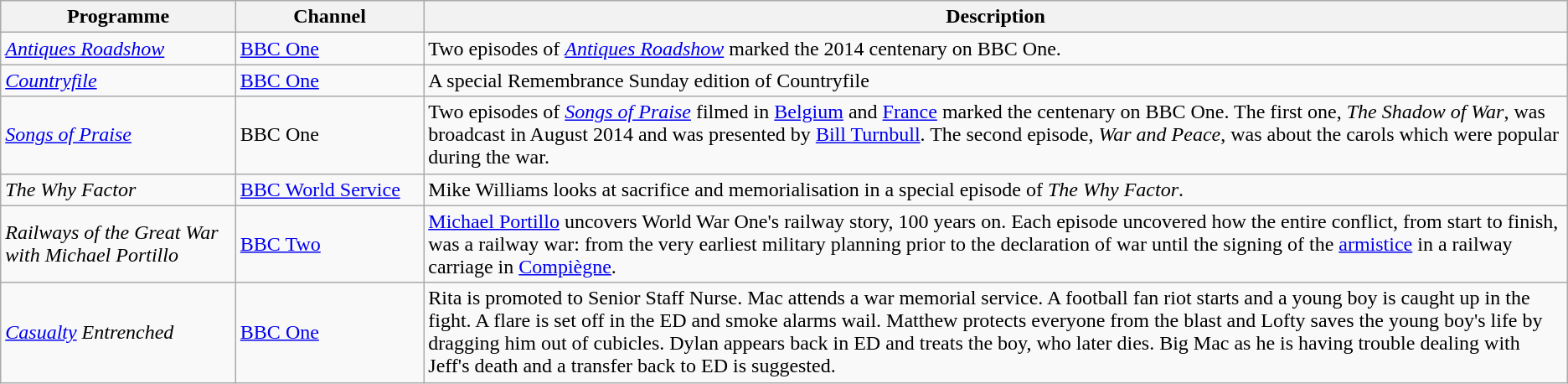<table class="wikitable" vertical-align:top;">
<tr>
<th scope="col" style="width:15%">Programme</th>
<th scope="col" style="width:12%">Channel</th>
<th scope="col">Description</th>
</tr>
<tr>
<td><em><a href='#'>Antiques Roadshow</a></em></td>
<td><a href='#'>BBC One</a></td>
<td>Two episodes of <em><a href='#'>Antiques Roadshow</a></em> marked the 2014 centenary on BBC One.</td>
</tr>
<tr>
<td><em><a href='#'>Countryfile</a></em></td>
<td><a href='#'>BBC One</a></td>
<td>A special Remembrance Sunday edition of Countryfile</td>
</tr>
<tr>
<td><em><a href='#'>Songs of Praise</a></em></td>
<td>BBC One</td>
<td>Two episodes of <em><a href='#'>Songs of Praise</a></em> filmed in <a href='#'>Belgium</a> and <a href='#'>France</a> marked the centenary on BBC One. The first one, <em>The Shadow of War</em>, was broadcast in August 2014 and was presented by <a href='#'>Bill Turnbull</a>. The second episode, <em>War and Peace</em>, was about the carols which were popular during the war.</td>
</tr>
<tr>
<td><em>The Why Factor</em></td>
<td><a href='#'>BBC World Service</a></td>
<td>Mike Williams looks at sacrifice and memorialisation in a special episode of <em>The Why Factor</em>.</td>
</tr>
<tr>
<td><em>Railways of the Great War with Michael Portillo</em></td>
<td><a href='#'>BBC Two</a></td>
<td><a href='#'>Michael Portillo</a> uncovers World War One's railway story, 100 years on. Each episode uncovered how the entire conflict, from start to finish, was a railway war: from the very earliest military planning prior to the declaration of war until the signing of the <a href='#'>armistice</a> in a railway carriage in <a href='#'>Compiègne</a>.</td>
</tr>
<tr>
<td><em><a href='#'>Casualty</a> Entrenched</em></td>
<td><a href='#'>BBC One</a></td>
<td>Rita is promoted to Senior Staff Nurse. Mac attends a war memorial service. A football fan riot starts and a young boy is caught up in the fight. A flare is set off in the ED and smoke alarms wail. Matthew protects everyone from the blast and Lofty saves the young boy's life by dragging him out of cubicles. Dylan appears back in ED and treats the boy, who later dies. Big Mac as he is having trouble dealing with Jeff's death and a transfer back to ED is suggested.</td>
</tr>
</table>
